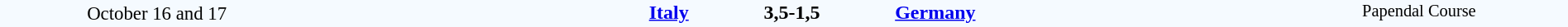<table style="width: 100%; background:#F5FAFF;" cellspacing="0">
<tr>
<td style=font-size:95% align=center rowspan=3 width=20%>October 16 and 17</td>
</tr>
<tr>
<td width=24% align=right><strong><a href='#'>Italy</a></strong> </td>
<td align=center width=13%><strong>3,5-1,5</strong></td>
<td width=24%> <strong><a href='#'>Germany</a></strong></td>
<td style=font-size:85% rowspan=3 valign=top align=center>Papendal Course</td>
</tr>
<tr style=font-size:85%>
<td align=right valign=top></td>
<td></td>
<td valign=top></td>
</tr>
</table>
